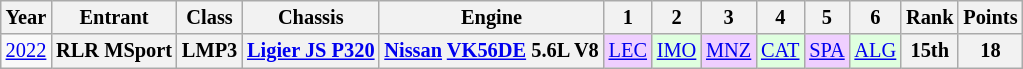<table class="wikitable" style="text-align:center; font-size:85%">
<tr>
<th>Year</th>
<th>Entrant</th>
<th>Class</th>
<th>Chassis</th>
<th>Engine</th>
<th>1</th>
<th>2</th>
<th>3</th>
<th>4</th>
<th>5</th>
<th>6</th>
<th>Rank</th>
<th>Points</th>
</tr>
<tr>
<td><a href='#'>2022</a></td>
<th nowrap>RLR MSport</th>
<th>LMP3</th>
<th nowrap><a href='#'>Ligier JS P320</a></th>
<th nowrap><a href='#'>Nissan</a> <a href='#'>VK56DE</a> 5.6L V8</th>
<td style="background:#EFCFFF;"><a href='#'>LEC</a><br></td>
<td style="background:#DFFFDF;"><a href='#'>IMO</a><br></td>
<td style="background:#EFCFFF;"><a href='#'>MNZ</a><br></td>
<td style="background:#DFFFDF;"><a href='#'>CAT</a><br></td>
<td style="background:#EFCFFF;"><a href='#'>SPA</a><br></td>
<td style="background:#DFFFDF;"><a href='#'>ALG</a><br></td>
<th>15th</th>
<th>18</th>
</tr>
</table>
